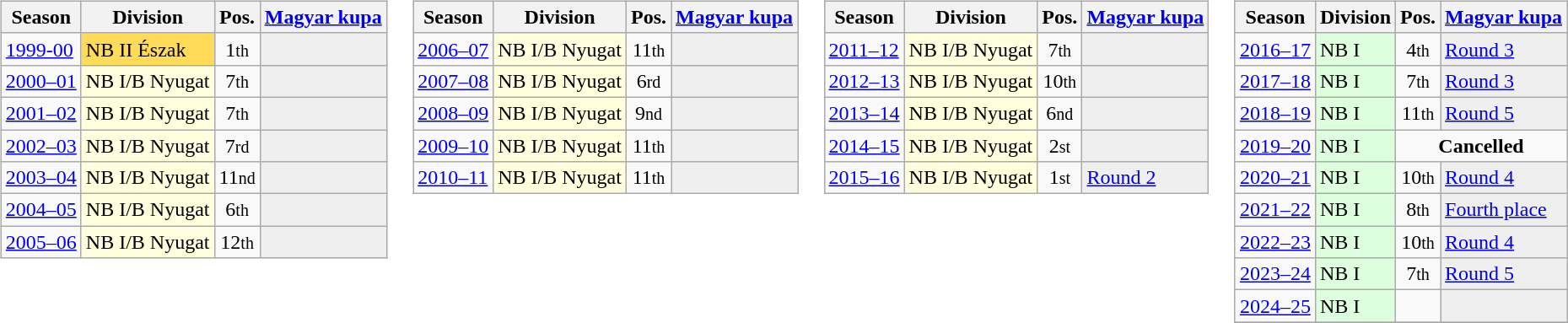<table>
<tr>
<td valign="top"><br><table class="wikitable text-align:center">
<tr>
<th>Season</th>
<th>Division</th>
<th>Pos.</th>
<th><a href='#'>Magyar kupa</a></th>
</tr>
<tr>
<td><a href='#'>1999-00</a></td>
<td bgcolor=#ffdb58>NB II Észak </td>
<td align=center>1<small>th</small></td>
<td style="background:#efefef;"></td>
</tr>
<tr>
<td><a href='#'>2000–01</a></td>
<td bgcolor=#ffffdd>NB I/B Nyugat</td>
<td align=center>7<small>th</small></td>
<td style="background:#efefef;"></td>
</tr>
<tr>
<td><a href='#'>2001–02</a></td>
<td bgcolor=#ffffdd>NB I/B Nyugat</td>
<td align=center>7<small>th</small></td>
<td style="background:#efefef;"></td>
</tr>
<tr>
<td><a href='#'>2002–03</a></td>
<td bgcolor=#ffffdd>NB I/B Nyugat</td>
<td align=center>7<small>rd</small></td>
<td style="background:#efefef;"></td>
</tr>
<tr>
<td><a href='#'>2003–04</a></td>
<td bgcolor=#ffffdd>NB I/B Nyugat</td>
<td align=center>11<small>nd</small></td>
<td style="background:#efefef;"></td>
</tr>
<tr>
<td><a href='#'>2004–05</a></td>
<td bgcolor=#ffffdd>NB I/B Nyugat</td>
<td align=center>6<small>th</small></td>
<td style="background:#efefef;"></td>
</tr>
<tr>
<td><a href='#'>2005–06</a></td>
<td bgcolor=#ffffdd>NB I/B Nyugat</td>
<td align=center>12<small>th</small></td>
<td style="background:#efefef;"></td>
</tr>
</table>
</td>
<td valign="top"><br><table class="wikitable text-align:center">
<tr>
<th>Season</th>
<th>Division</th>
<th>Pos.</th>
<th><a href='#'>Magyar kupa</a></th>
</tr>
<tr>
<td><a href='#'>2006–07</a></td>
<td bgcolor=#ffffdd>NB I/B Nyugat</td>
<td align=center>11<small>th</small></td>
<td style="background:#efefef;"></td>
</tr>
<tr>
<td><a href='#'>2007–08</a></td>
<td bgcolor=#ffffdd>NB I/B Nyugat</td>
<td align=center>6<small>rd</small></td>
<td style="background:#efefef;"></td>
</tr>
<tr>
<td><a href='#'>2008–09</a></td>
<td bgcolor=#ffffdd>NB I/B Nyugat</td>
<td align=center>9<small>nd</small></td>
<td style="background:#efefef;"></td>
</tr>
<tr>
<td><a href='#'>2009–10</a></td>
<td bgcolor=#ffffdd>NB I/B Nyugat</td>
<td align=center>11<small>th</small></td>
<td style="background:#efefef;"></td>
</tr>
<tr>
<td><a href='#'>2010–11</a></td>
<td bgcolor=#ffffdd>NB I/B Nyugat</td>
<td align=center>11<small>th</small></td>
<td style="background:#efefef;"></td>
</tr>
</table>
</td>
<td valign="top"><br><table class="wikitable text-align:center">
<tr>
<th>Season</th>
<th>Division</th>
<th>Pos.</th>
<th><a href='#'>Magyar kupa</a></th>
</tr>
<tr>
<td><a href='#'>2011–12</a></td>
<td bgcolor=#ffffdd>NB I/B Nyugat</td>
<td align=center>7<small>th</small></td>
<td style="background:#efefef;"></td>
</tr>
<tr>
<td><a href='#'>2012–13</a></td>
<td bgcolor=#ffffdd>NB I/B Nyugat</td>
<td align=center>10<small>th</small></td>
<td style="background:#efefef;"></td>
</tr>
<tr>
<td><a href='#'>2013–14</a></td>
<td bgcolor=#ffffdd>NB I/B Nyugat</td>
<td align=center>6<small>nd</small></td>
<td style="background:#efefef;"></td>
</tr>
<tr>
<td><a href='#'>2014–15</a></td>
<td bgcolor=#ffffdd>NB I/B Nyugat</td>
<td align=center>2<small>st</small></td>
<td style="background:#efefef;"></td>
</tr>
<tr>
<td><a href='#'>2015–16</a></td>
<td bgcolor=#ffffdd>NB I/B Nyugat </td>
<td align=center>1<small>st</small></td>
<td style="background:#efefef;"><a href='#'>Round 2</a></td>
</tr>
</table>
</td>
<td valign="top"><br><table class="wikitable text-align:center">
<tr>
<th>Season</th>
<th>Division</th>
<th>Pos.</th>
<th><a href='#'>Magyar kupa</a></th>
</tr>
<tr>
<td><a href='#'>2016–17</a></td>
<td bgcolor=#ddffdd>NB I</td>
<td style="text-align:center">4<small>th</small></td>
<td style="background:#efefef;"><a href='#'>Round 3</a></td>
</tr>
<tr>
<td><a href='#'>2017–18</a></td>
<td bgcolor=#ddffdd>NB I</td>
<td style="text-align:center">7<small>th</small></td>
<td style="background:#efefef;"><a href='#'>Round 3</a></td>
</tr>
<tr>
<td><a href='#'>2018–19</a></td>
<td bgcolor=#ddffdd>NB I</td>
<td style="text-align:center">11<small>th</small></td>
<td style="background:#efefef;"><a href='#'>Round 5</a></td>
</tr>
<tr>
<td><a href='#'>2019–20</a></td>
<td bgcolor=#ddffdd>NB I</td>
<td colspan=2 align=center><strong>Cancelled</strong></td>
</tr>
<tr>
<td><a href='#'>2020–21</a></td>
<td bgcolor=#ddffdd>NB I</td>
<td style="text-align:center">10<small>th</small></td>
<td style="background:#efefef;"><a href='#'>Round 4</a></td>
</tr>
<tr>
<td><a href='#'>2021–22</a></td>
<td bgcolor=#ddffdd>NB I</td>
<td style="text-align:center">8<small>th</small></td>
<td style="background:#efefef;"><a href='#'>Fourth place</a></td>
</tr>
<tr>
<td><a href='#'>2022–23</a></td>
<td style="background:#ddffdd">NB I</td>
<td style="text-align:center">10<small>th</small></td>
<td style="background:#efefef;"><a href='#'>Round 4</a></td>
</tr>
<tr>
<td><a href='#'>2023–24</a></td>
<td style="background:#ddffdd">NB I</td>
<td style="text-align:center">7<small>th</small></td>
<td style="background:#efefef;"><a href='#'>Round 5</a></td>
</tr>
<tr>
<td><a href='#'>2024–25</a></td>
<td style="background:#ddffdd">NB I</td>
<td style="text-align:center"></td>
<td style="background:#efefef;"></td>
</tr>
<tr>
</tr>
</table>
</td>
</tr>
</table>
